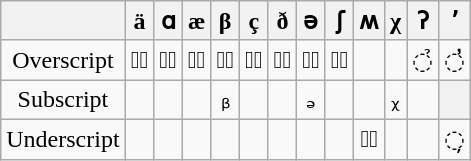<table class="wikitable" style="text-align:center;">
<tr>
<th></th>
<th>ä</th>
<th>ɑ</th>
<th>æ</th>
<th>β</th>
<th>ç</th>
<th>ð</th>
<th>ə</th>
<th>ʃ</th>
<th>ʍ</th>
<th>χ</th>
<th>ʔ</th>
<th>ʼ</th>
</tr>
<tr>
<td>Overscript</td>
<td>◌ᷲ</td>
<td>◌ᷧ</td>
<td>◌ᷔ</td>
<td>◌ᷩ</td>
<td>◌ᷗ</td>
<td>◌ᷙ</td>
<td>◌ᷪ</td>
<td>◌ᷯ</td>
<td></td>
<td></td>
<td>◌̉</td>
<td>◌̓</td>
</tr>
<tr>
<td>Subscript</td>
<td></td>
<td></td>
<td></td>
<td>ᵦ</td>
<td></td>
<td></td>
<td>ₔ</td>
<td></td>
<td></td>
<td>ᵪ</td>
<td></td>
<th></th>
</tr>
<tr>
<td>Underscript</td>
<td></td>
<td></td>
<td></td>
<td></td>
<td></td>
<td></td>
<td></td>
<td></td>
<td>◌ᫀ</td>
<td></td>
<td></td>
<td>◌̦</td>
</tr>
</table>
